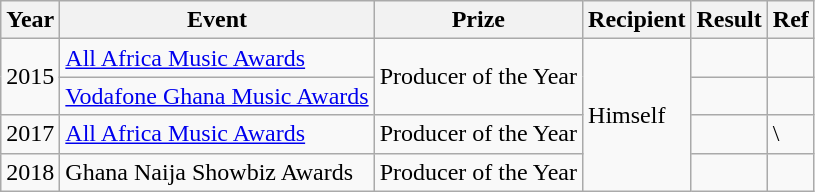<table class ="wikitable">
<tr>
<th>Year</th>
<th>Event</th>
<th>Prize</th>
<th>Recipient</th>
<th>Result</th>
<th>Ref</th>
</tr>
<tr>
<td rowspan="2">2015</td>
<td><a href='#'>All Africa Music Awards</a></td>
<td rowspan="2">Producer of the Year</td>
<td rowspan="4">Himself</td>
<td></td>
<td></td>
</tr>
<tr>
<td><a href='#'>Vodafone Ghana Music Awards</a></td>
<td></td>
<td></td>
</tr>
<tr>
<td rowspan="1">2017</td>
<td><a href='#'>All Africa Music Awards</a></td>
<td>Producer of the Year</td>
<td></td>
<td>\</td>
</tr>
<tr>
<td rowspan="1">2018</td>
<td>Ghana Naija Showbiz Awards</td>
<td>Producer of the Year</td>
<td></td>
<td></td>
</tr>
</table>
